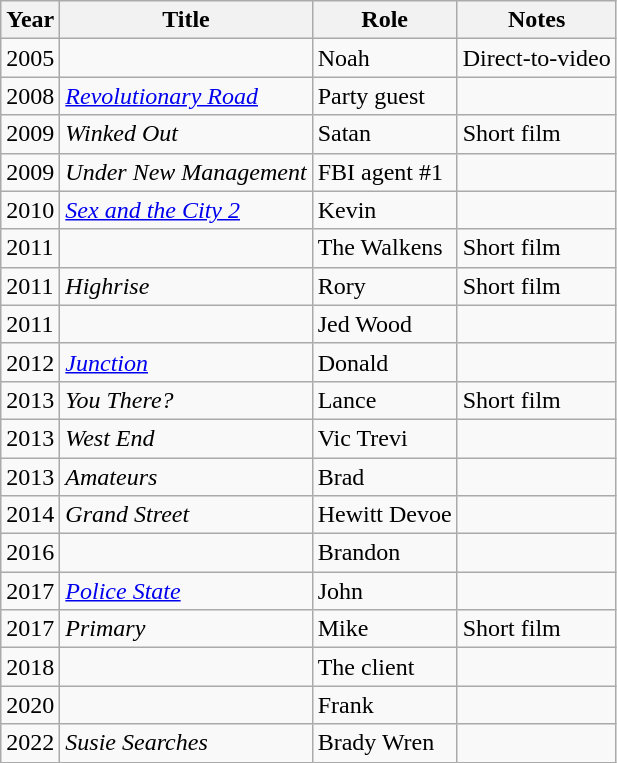<table class="wikitable sortable">
<tr>
<th>Year</th>
<th>Title</th>
<th>Role</th>
<th class="unsortable">Notes</th>
</tr>
<tr>
<td>2005</td>
<td><em></em></td>
<td>Noah</td>
<td>Direct-to-video</td>
</tr>
<tr>
<td>2008</td>
<td><em><a href='#'>Revolutionary Road</a></em></td>
<td>Party guest</td>
<td></td>
</tr>
<tr>
<td>2009</td>
<td><em>Winked Out</em></td>
<td>Satan</td>
<td>Short film</td>
</tr>
<tr>
<td>2009</td>
<td><em>Under New Management</em></td>
<td>FBI agent #1</td>
<td></td>
</tr>
<tr>
<td>2010</td>
<td><em><a href='#'>Sex and the City 2</a></em></td>
<td>Kevin</td>
<td></td>
</tr>
<tr>
<td>2011</td>
<td><em></em></td>
<td>The Walkens</td>
<td>Short film</td>
</tr>
<tr>
<td>2011</td>
<td><em>Highrise</em></td>
<td>Rory</td>
<td>Short film</td>
</tr>
<tr>
<td>2011</td>
<td><em></em></td>
<td>Jed Wood</td>
<td></td>
</tr>
<tr>
<td>2012</td>
<td><em><a href='#'>Junction</a></em></td>
<td>Donald</td>
<td></td>
</tr>
<tr>
<td>2013</td>
<td><em>You There?</em></td>
<td>Lance</td>
<td>Short film</td>
</tr>
<tr>
<td>2013</td>
<td><em>West End</em></td>
<td>Vic Trevi</td>
<td></td>
</tr>
<tr>
<td>2013</td>
<td><em>Amateurs</em></td>
<td>Brad</td>
<td></td>
</tr>
<tr>
<td>2014</td>
<td><em>Grand Street</em></td>
<td>Hewitt Devoe</td>
<td></td>
</tr>
<tr>
<td>2016</td>
<td><em></em></td>
<td>Brandon</td>
<td></td>
</tr>
<tr>
<td>2017</td>
<td><em><a href='#'>Police State</a></em></td>
<td>John</td>
<td></td>
</tr>
<tr>
<td>2017</td>
<td><em>Primary</em></td>
<td>Mike</td>
<td>Short film</td>
</tr>
<tr>
<td>2018</td>
<td><em></em></td>
<td>The client</td>
<td></td>
</tr>
<tr>
<td>2020</td>
<td><em></em></td>
<td>Frank</td>
<td></td>
</tr>
<tr>
<td>2022</td>
<td><em>Susie Searches</em></td>
<td>Brady Wren</td>
<td></td>
</tr>
</table>
